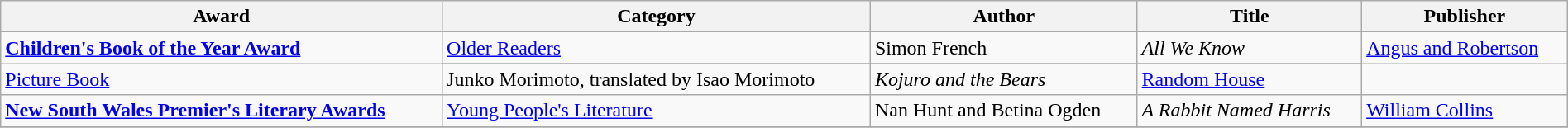<table class="wikitable" width=100%>
<tr>
<th>Award</th>
<th>Category</th>
<th>Author</th>
<th>Title</th>
<th>Publisher</th>
</tr>
<tr>
<td rowspan=2><strong><a href='#'>Children's Book of the Year Award</a></strong></td>
<td><a href='#'>Older Readers</a></td>
<td>Simon French</td>
<td><em>All We Know</em></td>
<td><a href='#'>Angus and Robertson</a></td>
</tr>
<tr>
</tr>
<tr>
<td><a href='#'>Picture Book</a></td>
<td>Junko Morimoto, translated by Isao Morimoto</td>
<td><em>Kojuro and the Bears</em></td>
<td><a href='#'>Random House</a></td>
</tr>
<tr>
<td><strong><a href='#'>New South Wales Premier's Literary Awards</a></strong></td>
<td><a href='#'>Young People's Literature</a></td>
<td>Nan Hunt and Betina Ogden</td>
<td><em>A Rabbit Named Harris</em></td>
<td><a href='#'>William Collins</a></td>
</tr>
<tr>
</tr>
</table>
